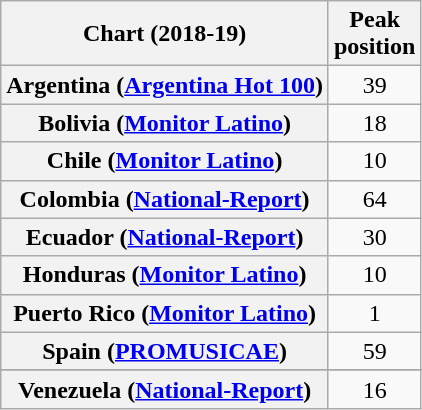<table class="wikitable sortable plainrowheaders" style="text-align:center">
<tr>
<th scope="col">Chart (2018-19)</th>
<th scope="col">Peak<br>position</th>
</tr>
<tr>
<th scope="row">Argentina (<a href='#'>Argentina Hot 100</a>)</th>
<td>39</td>
</tr>
<tr>
<th scope="row">Bolivia (<a href='#'>Monitor Latino</a>)</th>
<td>18</td>
</tr>
<tr>
<th scope="row">Chile (<a href='#'>Monitor Latino</a>)</th>
<td>10</td>
</tr>
<tr>
<th scope="row">Colombia (<a href='#'>National-Report</a>)</th>
<td>64</td>
</tr>
<tr>
<th scope="row">Ecuador (<a href='#'>National-Report</a>)</th>
<td>30</td>
</tr>
<tr>
<th scope="row">Honduras (<a href='#'>Monitor Latino</a>)</th>
<td>10</td>
</tr>
<tr>
<th scope="row">Puerto Rico (<a href='#'>Monitor Latino</a>)</th>
<td>1</td>
</tr>
<tr>
<th scope="row">Spain (<a href='#'>PROMUSICAE</a>)</th>
<td>59</td>
</tr>
<tr>
</tr>
<tr>
</tr>
<tr>
</tr>
<tr>
<th scope="row">Venezuela (<a href='#'>National-Report</a>)</th>
<td>16</td>
</tr>
</table>
